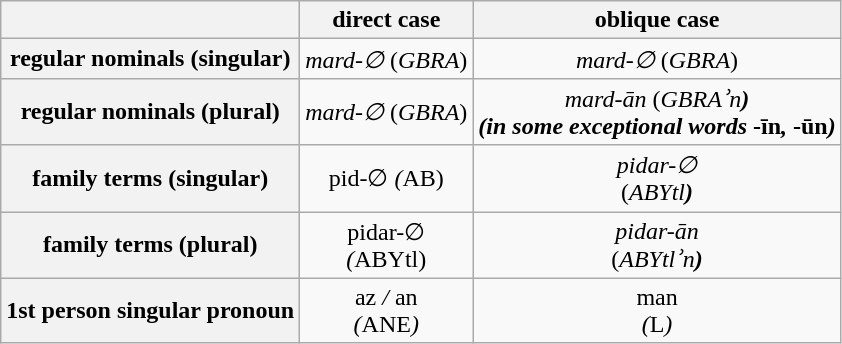<table class="wikitable" style=text-align:center>
<tr>
<th></th>
<th>direct case</th>
<th>oblique case</th>
</tr>
<tr>
<th>regular nominals (singular)</th>
<td><em>mard-∅</em> (<em>GBRA</em>)</td>
<td><em>mard-∅</em> (<em>GBRA</em>)</td>
</tr>
<tr>
<th>regular nominals (plural)</th>
<td><em>mard-∅</em> (<em>GBRA</em>)</td>
<td><em>mard-ān</em> (<em>GBRAʾn<strong>)<br>(in some exceptional words </em>-īn<em>, </em>-ūn<em>)</td>
</tr>
<tr>
<th>family terms (singular)</th>
<td></em>pid-∅<em> (</em>AB</strong>)</td>
<td><em>pidar-∅</em><br>(<em>ABYtl<strong>)</td>
</tr>
<tr>
<th>family terms (plural)</th>
<td></em>pidar-∅<em><br>(</em>ABYtl</strong>)</td>
<td><em>pidar-ān</em><br>(<em>ABYtlʾn<strong>)</td>
</tr>
<tr>
<th>1st person singular pronoun</th>
<td></em>az<em> / </em>an<em><br>(</em>ANE<em>)</td>
<td></em>man<em><br>(</em>L<em>)</td>
</tr>
</table>
